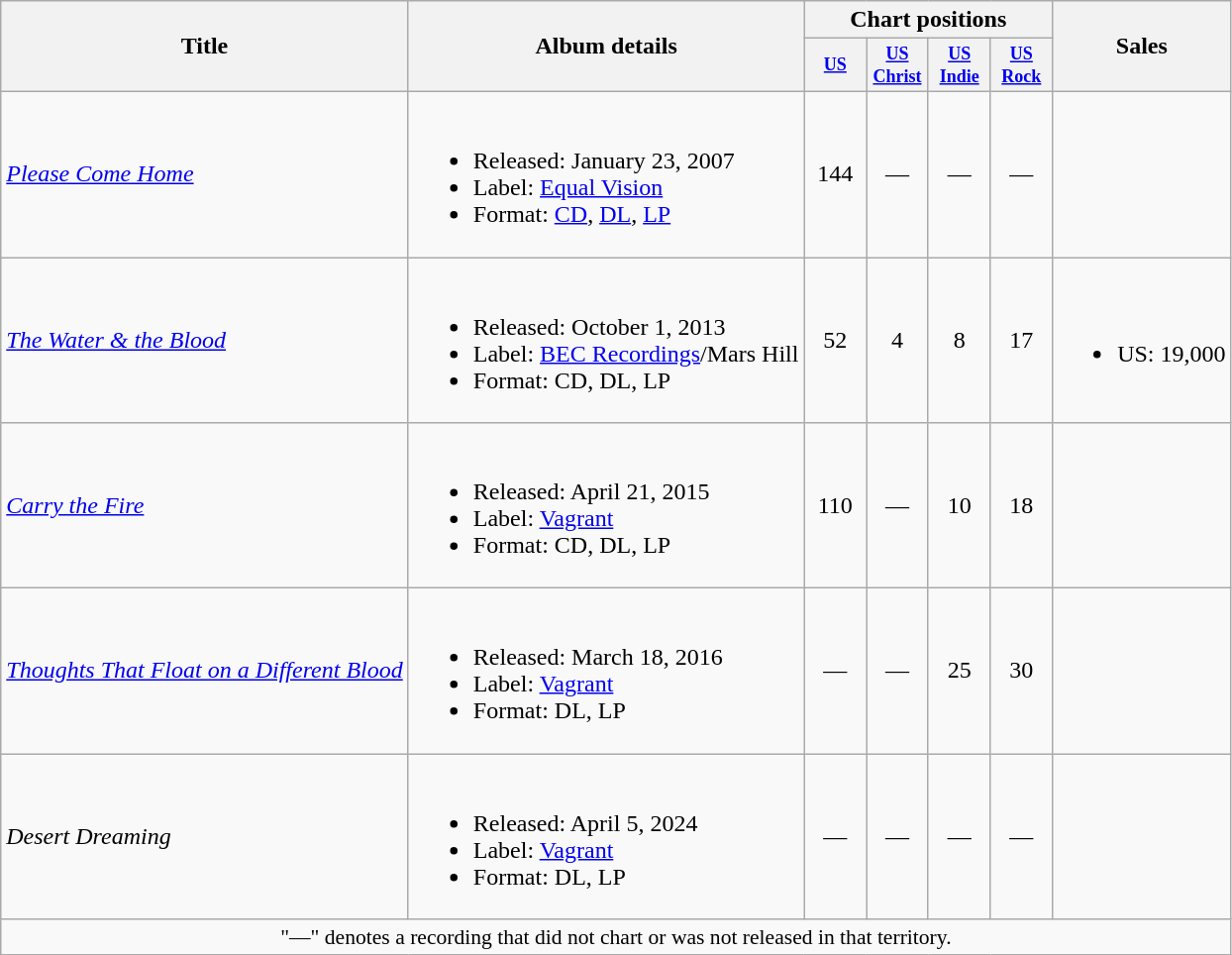<table class="wikitable">
<tr>
<th rowspan="2" width:10em;>Title</th>
<th rowspan="2" width:30em;">Album details</th>
<th colspan="4">Chart positions</th>
<th rowspan="2" width:8em;>Sales</th>
</tr>
<tr>
<th style="width:3em;font-size:75%"><a href='#'>US</a><br></th>
<th style="width:3em;font-size:75%"><a href='#'>US Christ</a><br></th>
<th style="width:3em;font-size:75%"><a href='#'>US Indie</a><br></th>
<th style="width:3em;font-size:75%"><a href='#'>US Rock</a><br></th>
</tr>
<tr>
<td align="left"><em><a href='#'>Please Come Home</a></em></td>
<td><br><ul><li>Released: January 23, 2007</li><li>Label: <a href='#'>Equal Vision</a></li><li>Format: <a href='#'>CD</a>, <a href='#'>DL</a>, <a href='#'>LP</a></li></ul></td>
<td align="center">144</td>
<td align="center">—</td>
<td align="center">—</td>
<td align="center">—</td>
<td></td>
</tr>
<tr>
<td align="left"><em><a href='#'>The Water & the Blood</a></em></td>
<td><br><ul><li>Released: October 1, 2013</li><li>Label: <a href='#'>BEC Recordings</a>/Mars Hill</li><li>Format: CD, DL, LP</li></ul></td>
<td align="center">52</td>
<td align="center">4</td>
<td align="center">8</td>
<td align="center">17</td>
<td><br><ul><li>US: 19,000</li></ul></td>
</tr>
<tr>
<td align="left"><em><a href='#'>Carry the Fire</a></em></td>
<td><br><ul><li>Released: April 21, 2015</li><li>Label: <a href='#'>Vagrant</a></li><li>Format: CD, DL, LP</li></ul></td>
<td align="center">110</td>
<td align="center">—</td>
<td align="center">10</td>
<td align="center">18</td>
<td></td>
</tr>
<tr>
<td><em><a href='#'>Thoughts That Float on a Different Blood</a></em></td>
<td><br><ul><li>Released: March 18, 2016</li><li>Label: <a href='#'>Vagrant</a></li><li>Format: DL, LP</li></ul></td>
<td align="center">—</td>
<td align="center">—</td>
<td align="center">25</td>
<td align="center">30</td>
<td></td>
</tr>
<tr>
<td><em>Desert Dreaming</em></td>
<td><br><ul><li>Released: April 5, 2024</li><li>Label: <a href='#'>Vagrant</a></li><li>Format: DL, LP</li></ul></td>
<td align="center">—</td>
<td align="center">—</td>
<td align="center">—</td>
<td align="center">—</td>
<td></td>
</tr>
<tr>
<td align="center" colspan="8" style="font-size:90%">"—" denotes a recording that did not chart or was not released in that territory.</td>
</tr>
</table>
